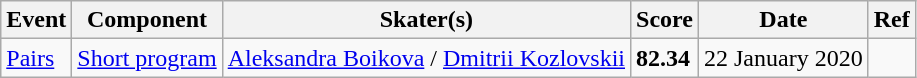<table class="wikitable sortable">
<tr>
<th>Event</th>
<th class="unsortable">Component</th>
<th>Skater(s)</th>
<th>Score</th>
<th>Date</th>
<th class="unsortable">Ref</th>
</tr>
<tr>
<td><a href='#'>Pairs</a></td>
<td><a href='#'>Short program</a></td>
<td> <a href='#'>Aleksandra Boikova</a> / <a href='#'>Dmitrii Kozlovskii</a></td>
<td><strong>82.34</strong></td>
<td>22 January 2020</td>
<td></td>
</tr>
</table>
